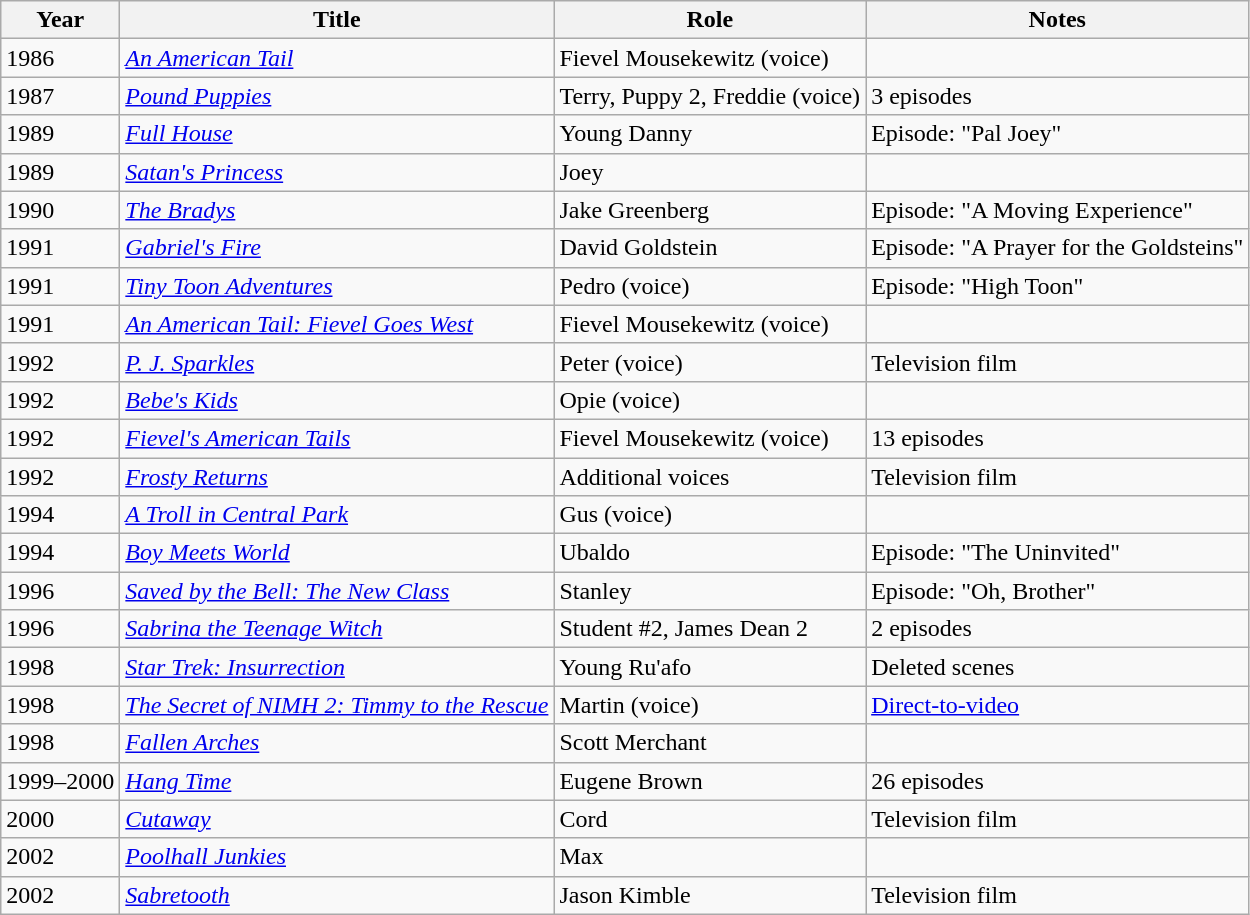<table class="wikitable sortable">
<tr>
<th>Year</th>
<th>Title</th>
<th>Role</th>
<th>Notes</th>
</tr>
<tr>
<td>1986</td>
<td><em><a href='#'>An American Tail</a></em></td>
<td>Fievel Mousekewitz (voice)</td>
<td></td>
</tr>
<tr>
<td>1987</td>
<td><em><a href='#'>Pound Puppies</a></em></td>
<td>Terry, Puppy 2, Freddie (voice)</td>
<td>3 episodes</td>
</tr>
<tr>
<td>1989</td>
<td><em><a href='#'>Full House</a></em></td>
<td>Young Danny</td>
<td>Episode: "Pal Joey"</td>
</tr>
<tr>
<td>1989</td>
<td><em><a href='#'>Satan's Princess</a></em></td>
<td>Joey</td>
<td></td>
</tr>
<tr>
<td>1990</td>
<td><em><a href='#'>The Bradys</a></em></td>
<td>Jake Greenberg</td>
<td>Episode: "A Moving Experience"</td>
</tr>
<tr>
<td>1991</td>
<td><em><a href='#'>Gabriel's Fire</a></em></td>
<td>David Goldstein</td>
<td>Episode: "A Prayer for the Goldsteins"</td>
</tr>
<tr>
<td>1991</td>
<td><em><a href='#'>Tiny Toon Adventures</a></em></td>
<td>Pedro (voice)</td>
<td>Episode: "High Toon"</td>
</tr>
<tr>
<td>1991</td>
<td><em><a href='#'>An American Tail: Fievel Goes West</a></em></td>
<td>Fievel Mousekewitz (voice)</td>
<td></td>
</tr>
<tr>
<td>1992</td>
<td><em><a href='#'>P. J. Sparkles</a></em></td>
<td>Peter (voice)</td>
<td>Television film</td>
</tr>
<tr>
<td>1992</td>
<td><em><a href='#'>Bebe's Kids</a></em></td>
<td>Opie (voice)</td>
<td></td>
</tr>
<tr>
<td>1992</td>
<td><em><a href='#'>Fievel's American Tails</a></em></td>
<td>Fievel Mousekewitz (voice)</td>
<td>13 episodes</td>
</tr>
<tr>
<td>1992</td>
<td><em><a href='#'>Frosty Returns</a></em></td>
<td>Additional voices</td>
<td>Television film</td>
</tr>
<tr>
<td>1994</td>
<td><em><a href='#'>A Troll in Central Park</a></em></td>
<td>Gus (voice)</td>
<td></td>
</tr>
<tr>
<td>1994</td>
<td><em><a href='#'>Boy Meets World</a></em></td>
<td>Ubaldo</td>
<td>Episode: "The Uninvited"</td>
</tr>
<tr>
<td>1996</td>
<td><em><a href='#'>Saved by the Bell: The New Class</a></em></td>
<td>Stanley</td>
<td>Episode: "Oh, Brother"</td>
</tr>
<tr>
<td>1996</td>
<td><em><a href='#'>Sabrina the Teenage Witch</a></em></td>
<td>Student #2, James Dean 2</td>
<td>2 episodes</td>
</tr>
<tr>
<td>1998</td>
<td><em><a href='#'>Star Trek: Insurrection</a></em></td>
<td>Young Ru'afo</td>
<td>Deleted scenes</td>
</tr>
<tr>
<td>1998</td>
<td><em><a href='#'>The Secret of NIMH 2: Timmy to the Rescue</a></em></td>
<td>Martin (voice)</td>
<td><a href='#'>Direct-to-video</a></td>
</tr>
<tr>
<td>1998</td>
<td><em><a href='#'>Fallen Arches</a></em></td>
<td>Scott Merchant</td>
<td></td>
</tr>
<tr>
<td>1999–2000</td>
<td><em><a href='#'>Hang Time</a></em></td>
<td>Eugene Brown</td>
<td>26 episodes</td>
</tr>
<tr>
<td>2000</td>
<td><em><a href='#'>Cutaway</a></em></td>
<td>Cord</td>
<td>Television film</td>
</tr>
<tr>
<td>2002</td>
<td><em><a href='#'>Poolhall Junkies</a></em></td>
<td>Max</td>
<td></td>
</tr>
<tr>
<td>2002</td>
<td><em><a href='#'>Sabretooth</a></em></td>
<td>Jason Kimble</td>
<td>Television film</td>
</tr>
</table>
